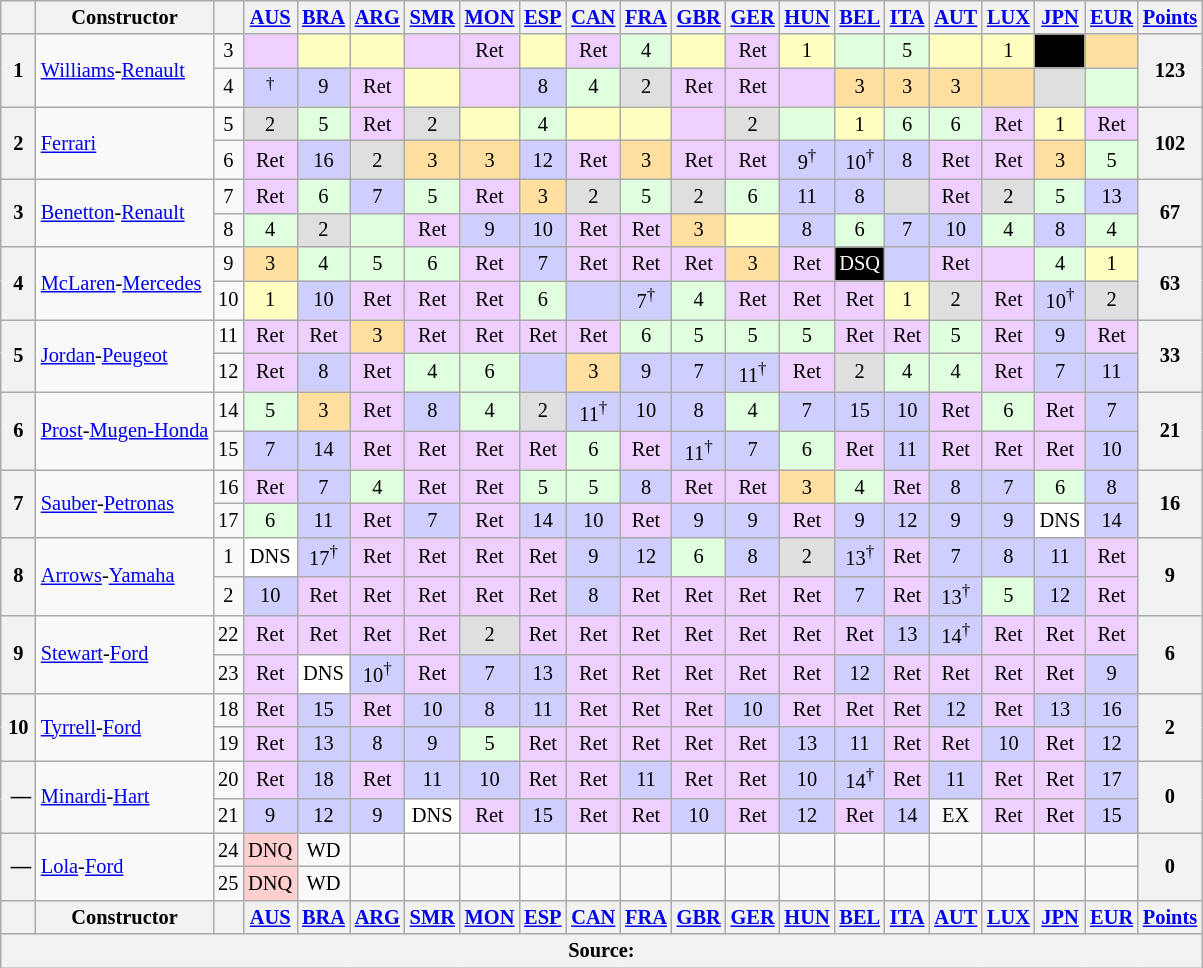<table class="wikitable" style="font-size: 85%; text-align:center;">
<tr valign="top">
<th valign="middle"></th>
<th valign="middle">Constructor</th>
<th valign="middle"></th>
<th><a href='#'>AUS</a><br></th>
<th><a href='#'>BRA</a><br></th>
<th><a href='#'>ARG</a><br></th>
<th><a href='#'>SMR</a><br></th>
<th><a href='#'>MON</a><br></th>
<th><a href='#'>ESP</a><br></th>
<th><a href='#'>CAN</a><br></th>
<th><a href='#'>FRA</a><br></th>
<th><a href='#'>GBR</a><br></th>
<th><a href='#'>GER</a><br></th>
<th><a href='#'>HUN</a><br></th>
<th><a href='#'>BEL</a><br></th>
<th><a href='#'>ITA</a><br></th>
<th><a href='#'>AUT</a><br></th>
<th><a href='#'>LUX</a><br></th>
<th><a href='#'>JPN</a><br></th>
<th><a href='#'>EUR</a><br></th>
<th valign="middle"><a href='#'>Points</a></th>
</tr>
<tr>
<th rowspan=2>1</th>
<td rowspan="2" align="left"> <a href='#'>Williams</a>-<a href='#'>Renault</a></td>
<td align="center">3</td>
<td style="background:#efcfff;"></td>
<td style="background:#ffffbf;"></td>
<td style="background:#ffffbf;"></td>
<td style="background:#efcfff;"></td>
<td style="background:#efcfff;">Ret</td>
<td style="background:#ffffbf;"></td>
<td style="background:#efcfff;">Ret</td>
<td style="background:#dfffdf;">4</td>
<td style="background:#ffffbf;"></td>
<td style="background:#efcfff;">Ret</td>
<td style="background:#ffffbf;">1</td>
<td style="background:#dfffdf;"></td>
<td style="background:#dfffdf;">5</td>
<td style="background:#ffffbf;"></td>
<td style="background:#ffffbf;">1</td>
<td style="background:#000000; color:white"></td>
<td style="background:#ffdf9f;"></td>
<th rowspan="2">123</th>
</tr>
<tr>
<td align="center">4</td>
<td style="background:#cfcfff;"><sup>†</sup></td>
<td style="background:#cfcfff;">9</td>
<td style="background:#efcfff;">Ret</td>
<td style="background:#ffffbf;"></td>
<td style="background:#efcfff;"></td>
<td style="background:#cfcfff;">8</td>
<td style="background:#dfffdf;">4</td>
<td style="background:#dfdfdf;">2</td>
<td style="background:#efcfff;">Ret</td>
<td style="background:#efcfff;">Ret</td>
<td style="background:#efcfff;"></td>
<td style="background:#ffdf9f;">3</td>
<td style="background:#ffdf9f;">3</td>
<td style="background:#ffdf9f;">3</td>
<td style="background:#ffdf9f;"></td>
<td style="background:#dfdfdf;"></td>
<td style="background:#dfffdf;"></td>
</tr>
<tr>
<th rowspan=2>2</th>
<td rowspan="2" align="left"> <a href='#'>Ferrari</a></td>
<td align="center">5</td>
<td style="background:#dfdfdf;">2</td>
<td style="background:#dfffdf;">5</td>
<td style="background:#efcfff;">Ret</td>
<td style="background:#dfdfdf;">2</td>
<td style="background:#ffffbf;"></td>
<td style="background:#dfffdf;">4</td>
<td style="background:#ffffbf;"></td>
<td style="background:#ffffbf;"></td>
<td style="background:#efcfff;"></td>
<td style="background:#dfdfdf;">2</td>
<td style="background:#dfffdf;"></td>
<td style="background:#ffffbf;">1</td>
<td style="background:#dfffdf;">6</td>
<td style="background:#dfffdf;">6</td>
<td style="background:#efcfff;">Ret</td>
<td style="background:#ffffbf;">1</td>
<td style="background:#efcfff;">Ret</td>
<th rowspan="2">102</th>
</tr>
<tr>
<td align="center">6</td>
<td style="background:#efcfff;">Ret</td>
<td style="background:#cfcfff;">16</td>
<td style="background:#dfdfdf;">2</td>
<td style="background:#ffdf9f;">3</td>
<td style="background:#ffdf9f;">3</td>
<td style="background:#cfcfff;">12</td>
<td style="background:#efcfff;">Ret</td>
<td style="background:#ffdf9f;">3</td>
<td style="background:#efcfff;">Ret</td>
<td style="background:#efcfff;">Ret</td>
<td style="background:#cfcfff;">9<sup>†</sup></td>
<td style="background:#cfcfff;">10<sup>†</sup></td>
<td style="background:#cfcfff;">8</td>
<td style="background:#efcfff;">Ret</td>
<td style="background:#efcfff;">Ret</td>
<td style="background:#ffdf9f;">3</td>
<td style="background:#dfffdf;">5</td>
</tr>
<tr>
<th rowspan=2>3</th>
<td rowspan="2" align="left"> <a href='#'>Benetton</a>-<a href='#'>Renault</a></td>
<td align="center">7</td>
<td style="background:#efcfff;">Ret</td>
<td style="background:#dfffdf;">6</td>
<td style="background:#cfcfff;">7</td>
<td style="background:#dfffdf;">5</td>
<td style="background:#efcfff;">Ret</td>
<td style="background:#ffdf9f;">3</td>
<td style="background:#dfdfdf;">2</td>
<td style="background:#dfffdf;">5</td>
<td style="background:#dfdfdf;">2</td>
<td style="background:#dfffdf;">6</td>
<td style="background:#cfcfff;">11</td>
<td style="background:#cfcfff;">8</td>
<td style="background:#dfdfdf;"></td>
<td style="background:#efcfff;">Ret</td>
<td style="background:#dfdfdf;">2</td>
<td style="background:#dfffdf;">5</td>
<td style="background:#cfcfff;">13</td>
<th rowspan="2">67</th>
</tr>
<tr>
<td align="center">8</td>
<td style="background:#dfffdf;">4</td>
<td style="background:#dfdfdf;">2</td>
<td style="background:#dfffdf;"></td>
<td style="background:#efcfff;">Ret</td>
<td style="background:#cfcfff;">9</td>
<td style="background:#cfcfff;">10</td>
<td style="background:#efcfff;">Ret</td>
<td style="background:#efcfff;">Ret</td>
<td style="background:#ffdf9f;">3</td>
<td style="background:#ffffbf;"></td>
<td style="background:#cfcfff;">8</td>
<td style="background:#dfffdf;">6</td>
<td style="background:#cfcfff;">7</td>
<td style="background:#cfcfff;">10</td>
<td style="background:#dfffdf;">4</td>
<td style="background:#cfcfff;">8</td>
<td style="background:#dfffdf;">4</td>
</tr>
<tr>
<th rowspan="2">4</th>
<td rowspan="2" align="left"> <a href='#'>McLaren</a>-<a href='#'>Mercedes</a></td>
<td align="center">9</td>
<td style="background:#ffdf9f;">3</td>
<td style="background:#dfffdf;">4</td>
<td style="background:#dfffdf;">5</td>
<td style="background:#dfffdf;">6</td>
<td style="background:#efcfff;">Ret</td>
<td style="background:#cfcfff;">7</td>
<td style="background:#efcfff;">Ret</td>
<td style="background:#efcfff;">Ret</td>
<td style="background:#efcfff;">Ret</td>
<td style="background:#ffdf9f;">3</td>
<td style="background:#efcfff;">Ret</td>
<td style="background:#000000; color:white">DSQ</td>
<td style="background:#cfcfff;"></td>
<td style="background:#efcfff;">Ret</td>
<td style="background:#efcfff;"></td>
<td style="background:#dfffdf;">4</td>
<td style="background:#ffffbf;">1</td>
<th rowspan="2">63</th>
</tr>
<tr>
<td align="center">10</td>
<td style="background:#ffffbf;">1</td>
<td style="background:#cfcfff;">10</td>
<td style="background:#efcfff;">Ret</td>
<td style="background:#efcfff;">Ret</td>
<td style="background:#efcfff;">Ret</td>
<td style="background:#dfffdf;">6</td>
<td style="background:#cfcfff;"></td>
<td style="background:#cfcfff;">7<sup>†</sup></td>
<td style="background:#dfffdf;">4</td>
<td style="background:#efcfff;">Ret</td>
<td style="background:#efcfff;">Ret</td>
<td style="background:#efcfff;">Ret</td>
<td style="background:#ffffbf;">1</td>
<td style="background:#dfdfdf;">2</td>
<td style="background:#efcfff;">Ret</td>
<td style="background:#cfcfff;">10<sup>†</sup></td>
<td style="background:#dfdfdf;">2</td>
</tr>
<tr>
<th rowspan="2">5</th>
<td rowspan="2" align="left"> <a href='#'>Jordan</a>-<a href='#'>Peugeot</a></td>
<td align="center">11</td>
<td style="background:#efcfff;">Ret</td>
<td style="background:#efcfff;">Ret</td>
<td style="background:#ffdf9f;">3</td>
<td style="background:#efcfff;">Ret</td>
<td style="background:#efcfff;">Ret</td>
<td style="background:#efcfff;">Ret</td>
<td style="background:#efcfff;">Ret</td>
<td style="background:#dfffdf;">6</td>
<td style="background:#dfffdf;">5</td>
<td style="background:#dfffdf;">5</td>
<td style="background:#dfffdf;">5</td>
<td style="background:#efcfff;">Ret</td>
<td style="background:#efcfff;">Ret</td>
<td style="background:#dfffdf;">5</td>
<td style="background:#efcfff;">Ret</td>
<td style="background:#cfcfff;">9</td>
<td style="background:#efcfff;">Ret</td>
<th rowspan="2">33</th>
</tr>
<tr>
<td align="center">12</td>
<td style="background:#efcfff;">Ret</td>
<td style="background:#cfcfff;">8</td>
<td style="background:#efcfff;">Ret</td>
<td style="background:#dfffdf;">4</td>
<td style="background:#dfffdf;">6</td>
<td style="background:#cfcfff;"></td>
<td style="background:#ffdf9f;">3</td>
<td style="background:#cfcfff;">9</td>
<td style="background:#cfcfff;">7</td>
<td style="background:#cfcfff;">11<sup>†</sup></td>
<td style="background:#efcfff;">Ret</td>
<td style="background:#dfdfdf;">2</td>
<td style="background:#dfffdf;">4</td>
<td style="background:#dfffdf;">4</td>
<td style="background:#efcfff;">Ret</td>
<td style="background:#cfcfff;">7</td>
<td style="background:#cfcfff;">11</td>
</tr>
<tr>
<th rowspan="2">6</th>
<td rowspan="2" align="left" nowrap> <a href='#'>Prost</a>-<a href='#'>Mugen-Honda</a></td>
<td align="center">14</td>
<td style="background:#dfffdf;">5</td>
<td style="background:#ffdf9f;">3</td>
<td style="background:#efcfff;">Ret</td>
<td style="background:#cfcfff;">8</td>
<td style="background:#dfffdf;">4</td>
<td style="background:#dfdfdf;">2</td>
<td style="background:#cfcfff;">11<sup>†</sup></td>
<td style="background:#cfcfff;">10</td>
<td style="background:#cfcfff;">8</td>
<td style="background:#dfffdf;">4</td>
<td style="background:#cfcfff;">7</td>
<td style="background:#cfcfff;">15</td>
<td style="background:#cfcfff;">10</td>
<td style="background:#efcfff;">Ret</td>
<td style="background:#dfffdf;">6</td>
<td style="background:#efcfff;">Ret</td>
<td style="background:#cfcfff;">7</td>
<th rowspan="2">21</th>
</tr>
<tr>
<td align="center">15</td>
<td style="background:#cfcfff;">7</td>
<td style="background:#cfcfff;">14</td>
<td style="background:#efcfff;">Ret</td>
<td style="background:#efcfff;">Ret</td>
<td style="background:#efcfff;">Ret</td>
<td style="background:#efcfff;">Ret</td>
<td style="background:#dfffdf;">6</td>
<td style="background:#efcfff;">Ret</td>
<td style="background:#cfcfff;">11<sup>†</sup></td>
<td style="background:#cfcfff;">7</td>
<td style="background:#dfffdf;">6</td>
<td style="background:#efcfff;">Ret</td>
<td style="background:#cfcfff;">11</td>
<td style="background:#efcfff;">Ret</td>
<td style="background:#efcfff;">Ret</td>
<td style="background:#efcfff;">Ret</td>
<td style="background:#cfcfff;">10</td>
</tr>
<tr>
<th rowspan="2">7</th>
<td rowspan="2" align="left"> <a href='#'>Sauber</a>-<a href='#'>Petronas</a></td>
<td align="center">16</td>
<td style="background:#efcfff;">Ret</td>
<td style="background:#cfcfff;">7</td>
<td style="background:#dfffdf;">4</td>
<td style="background:#efcfff;">Ret</td>
<td style="background:#efcfff;">Ret</td>
<td style="background:#dfffdf;">5</td>
<td style="background:#dfffdf;">5</td>
<td style="background:#cfcfff;">8</td>
<td style="background:#efcfff;">Ret</td>
<td style="background:#efcfff;">Ret</td>
<td style="background:#ffdf9f;">3</td>
<td style="background:#dfffdf;">4</td>
<td style="background:#efcfff;">Ret</td>
<td style="background:#cfcfff;">8</td>
<td style="background:#cfcfff;">7</td>
<td style="background:#dfffdf;">6</td>
<td style="background:#cfcfff;">8</td>
<th rowspan="2">16</th>
</tr>
<tr>
<td align="center">17</td>
<td style="background:#dfffdf;">6</td>
<td style="background:#cfcfff;">11</td>
<td style="background:#efcfff;">Ret</td>
<td style="background:#cfcfff;">7</td>
<td style="background:#efcfff;">Ret</td>
<td style="background:#cfcfff;">14</td>
<td style="background:#cfcfff;">10</td>
<td style="background:#efcfff;">Ret</td>
<td style="background:#cfcfff;">9</td>
<td style="background:#cfcfff;">9</td>
<td style="background:#efcfff;">Ret</td>
<td style="background:#cfcfff;">9</td>
<td style="background:#cfcfff;">12</td>
<td style="background:#cfcfff;">9</td>
<td style="background:#cfcfff;">9</td>
<td style="background:#ffffff;">DNS</td>
<td style="background:#cfcfff;">14</td>
</tr>
<tr>
<th rowspan= "2">8</th>
<td rowspan="2" align="left"> <a href='#'>Arrows</a>-<a href='#'>Yamaha</a></td>
<td align="center">1</td>
<td style="background:#ffffff;">DNS</td>
<td style="background:#cfcfff;">17<sup>†</sup></td>
<td style="background:#efcfff;">Ret</td>
<td style="background:#efcfff;">Ret</td>
<td style="background:#efcfff;">Ret</td>
<td style="background:#efcfff;">Ret</td>
<td style="background:#cfcfff;">9</td>
<td style="background:#cfcfff;">12</td>
<td style="background:#dfffdf;">6</td>
<td style="background:#cfcfff;">8</td>
<td style="background:#dfdfdf;">2</td>
<td style="background:#cfcfff;">13<sup>†</sup></td>
<td style="background:#efcfff;">Ret</td>
<td style="background:#cfcfff;">7</td>
<td style="background:#cfcfff;">8</td>
<td style="background:#cfcfff;">11</td>
<td style="background:#efcfff;">Ret</td>
<th rowspan="2">9</th>
</tr>
<tr>
<td align="center">2</td>
<td style="background:#cfcfff;">10</td>
<td style="background:#efcfff;">Ret</td>
<td style="background:#efcfff;">Ret</td>
<td style="background:#efcfff;">Ret</td>
<td style="background:#efcfff;">Ret</td>
<td style="background:#efcfff;">Ret</td>
<td style="background:#cfcfff;">8</td>
<td style="background:#efcfff;">Ret</td>
<td style="background:#efcfff;">Ret</td>
<td style="background:#efcfff;">Ret</td>
<td style="background:#efcfff;">Ret</td>
<td style="background:#cfcfff;">7</td>
<td style="background:#efcfff;">Ret</td>
<td style="background:#cfcfff;">13<sup>†</sup></td>
<td style="background:#dfffdf;">5</td>
<td style="background:#cfcfff;">12</td>
<td style="background:#efcfff;">Ret</td>
</tr>
<tr>
<th rowspan= "2">9</th>
<td rowspan="2" align="left"> <a href='#'>Stewart</a>-<a href='#'>Ford</a></td>
<td align="center">22</td>
<td style="background:#efcfff;">Ret</td>
<td style="background:#efcfff;">Ret</td>
<td style="background:#efcfff;">Ret</td>
<td style="background:#efcfff;">Ret</td>
<td style="background:#dfdfdf;">2</td>
<td style="background:#efcfff;">Ret</td>
<td style="background:#efcfff;">Ret</td>
<td style="background:#efcfff;">Ret</td>
<td style="background:#efcfff;">Ret</td>
<td style="background:#efcfff;">Ret</td>
<td style="background:#efcfff;">Ret</td>
<td style="background:#efcfff;">Ret</td>
<td style="background:#cfcfff;">13</td>
<td style="background:#cfcfff;">14<sup>†</sup></td>
<td style="background:#efcfff;">Ret</td>
<td style="background:#efcfff;">Ret</td>
<td style="background:#efcfff;">Ret</td>
<th rowspan="2">6</th>
</tr>
<tr>
<td align="center">23</td>
<td style="background:#efcfff;">Ret</td>
<td style="background:#ffffff;">DNS</td>
<td style="background:#cfcfff;">10<sup>†</sup></td>
<td style="background:#efcfff;">Ret</td>
<td style="background:#cfcfff;">7</td>
<td style="background:#cfcfff;">13</td>
<td style="background:#efcfff;">Ret</td>
<td style="background:#efcfff;">Ret</td>
<td style="background:#efcfff;">Ret</td>
<td style="background:#efcfff;">Ret</td>
<td style="background:#efcfff;">Ret</td>
<td style="background:#cfcfff;">12</td>
<td style="background:#efcfff;">Ret</td>
<td style="background:#efcfff;">Ret</td>
<td style="background:#efcfff;">Ret</td>
<td style="background:#efcfff;">Ret</td>
<td style="background:#cfcfff;">9</td>
</tr>
<tr>
<th rowspan= "2">10</th>
<td rowspan="2" align="left"> <a href='#'>Tyrrell</a>-<a href='#'>Ford</a></td>
<td align="center">18</td>
<td style="background:#efcfff;">Ret</td>
<td style="background:#cfcfff;">15</td>
<td style="background:#efcfff;">Ret</td>
<td style="background:#cfcfff;">10</td>
<td style="background:#cfcfff;">8</td>
<td style="background:#cfcfff;">11</td>
<td style="background:#efcfff;">Ret</td>
<td style="background:#efcfff;">Ret</td>
<td style="background:#efcfff;">Ret</td>
<td style="background:#cfcfff;">10</td>
<td style="background:#efcfff;">Ret</td>
<td style="background:#efcfff;">Ret</td>
<td style="background:#efcfff;">Ret</td>
<td style="background:#cfcfff;">12</td>
<td style="background:#efcfff;">Ret</td>
<td style="background:#cfcfff;">13</td>
<td style="background:#cfcfff;">16</td>
<th rowspan="2">2</th>
</tr>
<tr>
<td align="center">19</td>
<td style="background:#efcfff;">Ret</td>
<td style="background:#cfcfff;">13</td>
<td style="background:#cfcfff;">8</td>
<td style="background:#cfcfff;">9</td>
<td style="background:#dfffdf;">5</td>
<td style="background:#efcfff;">Ret</td>
<td style="background:#efcfff;">Ret</td>
<td style="background:#efcfff;">Ret</td>
<td style="background:#efcfff;">Ret</td>
<td style="background:#efcfff;">Ret</td>
<td style="background:#cfcfff;">13</td>
<td style="background:#cfcfff;">11</td>
<td style="background:#efcfff;">Ret</td>
<td style="background:#efcfff;">Ret</td>
<td style="background:#cfcfff;">10</td>
<td style="background:#efcfff;">Ret</td>
<td style="background:#cfcfff;">12</td>
</tr>
<tr>
<th rowspan="2"> —</th>
<td rowspan="2" align="left"> <a href='#'>Minardi</a>-<a href='#'>Hart</a></td>
<td align="center">20</td>
<td style="background:#efcfff;">Ret</td>
<td style="background:#cfcfff;">18</td>
<td style="background:#efcfff;">Ret</td>
<td style="background:#cfcfff;">11</td>
<td style="background:#cfcfff;">10</td>
<td style="background:#efcfff;">Ret</td>
<td style="background:#efcfff;">Ret</td>
<td style="background:#cfcfff;">11</td>
<td style="background:#efcfff;">Ret</td>
<td style="background:#efcfff;">Ret</td>
<td style="background:#cfcfff;">10</td>
<td style="background:#cfcfff;">14<sup>†</sup></td>
<td style="background:#efcfff;">Ret</td>
<td style="background:#cfcfff;">11</td>
<td style="background:#efcfff;">Ret</td>
<td style="background:#efcfff;">Ret</td>
<td style="background:#cfcfff;">17</td>
<th rowspan="2">0</th>
</tr>
<tr>
<td align="center">21</td>
<td style="background:#cfcfff;">9</td>
<td style="background:#cfcfff;">12</td>
<td style="background:#cfcfff;">9</td>
<td style="background:#ffffff;">DNS</td>
<td style="background:#efcfff;">Ret</td>
<td style="background:#cfcfff;">15</td>
<td style="background:#efcfff;">Ret</td>
<td style="background:#efcfff;">Ret</td>
<td style="background:#cfcfff;">10</td>
<td style="background:#efcfff;">Ret</td>
<td style="background:#cfcfff;">12</td>
<td style="background:#efcfff;">Ret</td>
<td style="background:#cfcfff;">14</td>
<td>EX</td>
<td style="background:#efcfff;">Ret</td>
<td style="background:#efcfff;">Ret</td>
<td style="background:#cfcfff;">15</td>
</tr>
<tr>
<th rowspan="2"> —</th>
<td rowspan="2" align="left"> <a href='#'>Lola</a>-<a href='#'>Ford</a></td>
<td align="center">24</td>
<td style="background:#FFCFCF;">DNQ</td>
<td>WD</td>
<td></td>
<td></td>
<td></td>
<td></td>
<td></td>
<td></td>
<td></td>
<td></td>
<td></td>
<td></td>
<td></td>
<td></td>
<td></td>
<td></td>
<td></td>
<th rowspan="2">0</th>
</tr>
<tr>
<td align="center">25</td>
<td style="background:#FFCFCF;">DNQ</td>
<td>WD</td>
<td></td>
<td></td>
<td></td>
<td></td>
<td></td>
<td></td>
<td></td>
<td></td>
<td></td>
<td></td>
<td></td>
<td></td>
<td></td>
<td></td>
<td></td>
</tr>
<tr valign="top">
<th valign="middle"></th>
<th valign="middle">Constructor</th>
<th valign="middle"></th>
<th><a href='#'>AUS</a><br></th>
<th><a href='#'>BRA</a><br></th>
<th><a href='#'>ARG</a><br></th>
<th><a href='#'>SMR</a><br></th>
<th><a href='#'>MON</a><br></th>
<th><a href='#'>ESP</a><br></th>
<th><a href='#'>CAN</a><br></th>
<th><a href='#'>FRA</a><br></th>
<th><a href='#'>GBR</a><br></th>
<th><a href='#'>GER</a><br></th>
<th><a href='#'>HUN</a><br></th>
<th><a href='#'>BEL</a><br></th>
<th><a href='#'>ITA</a><br></th>
<th><a href='#'>AUT</a><br></th>
<th><a href='#'>LUX</a><br></th>
<th><a href='#'>JPN</a><br></th>
<th><a href='#'>EUR</a><br></th>
<th valign="middle"><a href='#'>Points</a></th>
</tr>
<tr>
<th colspan="21">Source:</th>
</tr>
</table>
